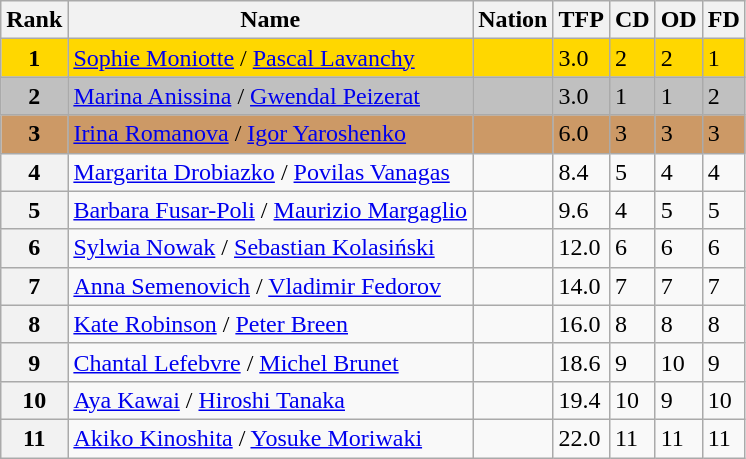<table class="wikitable">
<tr>
<th>Rank</th>
<th>Name</th>
<th>Nation</th>
<th>TFP</th>
<th>CD</th>
<th>OD</th>
<th>FD</th>
</tr>
<tr bgcolor="gold">
<td align="center"><strong>1</strong></td>
<td><a href='#'>Sophie Moniotte</a> / <a href='#'>Pascal Lavanchy</a></td>
<td></td>
<td>3.0</td>
<td>2</td>
<td>2</td>
<td>1</td>
</tr>
<tr bgcolor="silver">
<td align="center"><strong>2</strong></td>
<td><a href='#'>Marina Anissina</a> / <a href='#'>Gwendal Peizerat</a></td>
<td></td>
<td>3.0</td>
<td>1</td>
<td>1</td>
<td>2</td>
</tr>
<tr bgcolor="cc9966">
<td align="center"><strong>3</strong></td>
<td><a href='#'>Irina Romanova</a> / <a href='#'>Igor Yaroshenko</a></td>
<td></td>
<td>6.0</td>
<td>3</td>
<td>3</td>
<td>3</td>
</tr>
<tr>
<th>4</th>
<td><a href='#'>Margarita Drobiazko</a> / <a href='#'>Povilas Vanagas</a></td>
<td></td>
<td>8.4</td>
<td>5</td>
<td>4</td>
<td>4</td>
</tr>
<tr>
<th>5</th>
<td><a href='#'>Barbara Fusar-Poli</a> / <a href='#'>Maurizio Margaglio</a></td>
<td></td>
<td>9.6</td>
<td>4</td>
<td>5</td>
<td>5</td>
</tr>
<tr>
<th>6</th>
<td><a href='#'>Sylwia Nowak</a> / <a href='#'>Sebastian Kolasiński</a></td>
<td></td>
<td>12.0</td>
<td>6</td>
<td>6</td>
<td>6</td>
</tr>
<tr>
<th>7</th>
<td><a href='#'>Anna Semenovich</a> / <a href='#'>Vladimir Fedorov</a></td>
<td></td>
<td>14.0</td>
<td>7</td>
<td>7</td>
<td>7</td>
</tr>
<tr>
<th>8</th>
<td><a href='#'>Kate Robinson</a> / <a href='#'>Peter Breen</a></td>
<td></td>
<td>16.0</td>
<td>8</td>
<td>8</td>
<td>8</td>
</tr>
<tr>
<th>9</th>
<td><a href='#'>Chantal Lefebvre</a> / <a href='#'>Michel Brunet</a></td>
<td></td>
<td>18.6</td>
<td>9</td>
<td>10</td>
<td>9</td>
</tr>
<tr>
<th>10</th>
<td><a href='#'>Aya Kawai</a> / <a href='#'>Hiroshi Tanaka</a></td>
<td></td>
<td>19.4</td>
<td>10</td>
<td>9</td>
<td>10</td>
</tr>
<tr>
<th>11</th>
<td><a href='#'>Akiko Kinoshita</a> / <a href='#'>Yosuke Moriwaki</a></td>
<td></td>
<td>22.0</td>
<td>11</td>
<td>11</td>
<td>11</td>
</tr>
</table>
